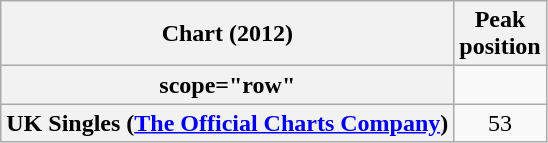<table class="wikitable plainrowheaders sortable" style="text-align:center;">
<tr>
<th scope="col">Chart (2012)</th>
<th scope="col">Peak<br>position</th>
</tr>
<tr>
<th>scope="row" </th>
</tr>
<tr>
<th scope="row">UK Singles (<a href='#'>The Official Charts Company</a>)</th>
<td>53</td>
</tr>
</table>
